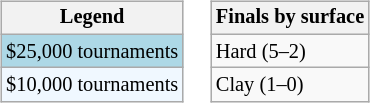<table>
<tr valign=top>
<td><br><table class="wikitable" style="font-size:85%;">
<tr>
<th>Legend</th>
</tr>
<tr style="background:lightblue;">
<td>$25,000 tournaments</td>
</tr>
<tr style="background:#f0f8ff;">
<td>$10,000 tournaments</td>
</tr>
</table>
</td>
<td><br><table class="wikitable" style="font-size:85%;">
<tr>
<th>Finals by surface</th>
</tr>
<tr>
<td>Hard (5–2)</td>
</tr>
<tr>
<td>Clay (1–0)</td>
</tr>
</table>
</td>
</tr>
</table>
